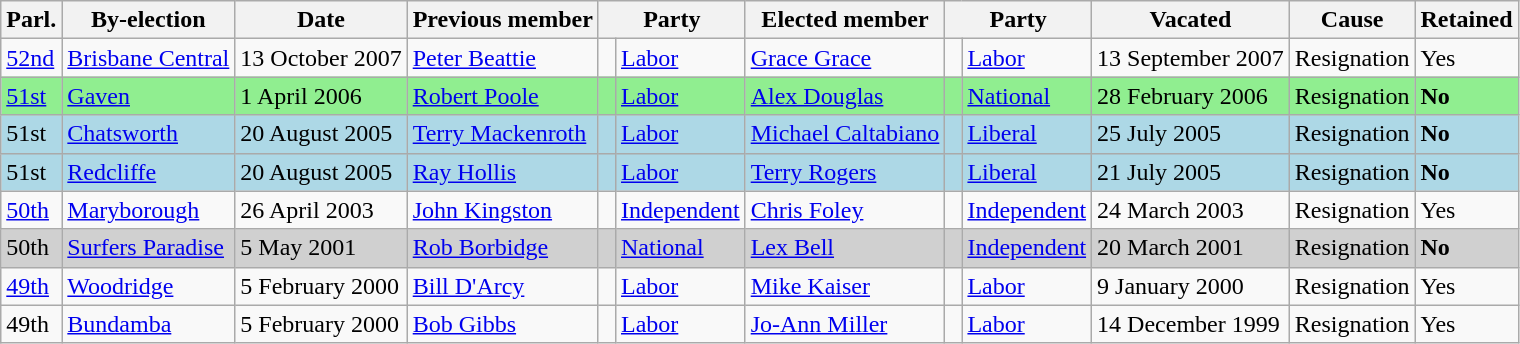<table class="wikitable">
<tr>
<th>Parl.</th>
<th>By-election</th>
<th>Date</th>
<th>Previous member</th>
<th colspan="2">Party</th>
<th>Elected member</th>
<th colspan="2">Party</th>
<th>Vacated</th>
<th>Cause</th>
<th>Retained</th>
</tr>
<tr>
<td><a href='#'>52nd</a></td>
<td><a href='#'>Brisbane Central</a></td>
<td>13 October 2007</td>
<td><a href='#'>Peter Beattie</a></td>
<td> </td>
<td><a href='#'>Labor</a></td>
<td><a href='#'>Grace Grace</a></td>
<td> </td>
<td><a href='#'>Labor</a></td>
<td>13 September 2007</td>
<td>Resignation</td>
<td>Yes</td>
</tr>
<tr style="background:lightgreen;">
<td><a href='#'>51st</a></td>
<td><a href='#'>Gaven</a></td>
<td>1 April 2006</td>
<td><a href='#'>Robert Poole</a></td>
<td> </td>
<td><a href='#'>Labor</a></td>
<td><a href='#'>Alex Douglas</a></td>
<td> </td>
<td><a href='#'>National</a></td>
<td>28 February 2006</td>
<td>Resignation</td>
<td><strong>No</strong></td>
</tr>
<tr style="background:lightblue;">
<td>51st</td>
<td><a href='#'>Chatsworth</a></td>
<td>20 August 2005</td>
<td><a href='#'>Terry Mackenroth</a></td>
<td> </td>
<td><a href='#'>Labor</a></td>
<td><a href='#'>Michael Caltabiano</a></td>
<td> </td>
<td><a href='#'>Liberal</a></td>
<td>25 July 2005</td>
<td>Resignation</td>
<td><strong>No</strong></td>
</tr>
<tr style="background:lightblue;">
<td>51st</td>
<td><a href='#'>Redcliffe</a></td>
<td>20 August 2005</td>
<td><a href='#'>Ray Hollis</a></td>
<td> </td>
<td><a href='#'>Labor</a></td>
<td><a href='#'>Terry Rogers</a></td>
<td> </td>
<td><a href='#'>Liberal</a></td>
<td>21 July 2005</td>
<td>Resignation</td>
<td><strong>No</strong></td>
</tr>
<tr>
<td><a href='#'>50th</a></td>
<td><a href='#'>Maryborough</a></td>
<td>26 April 2003</td>
<td><a href='#'>John Kingston</a></td>
<td> </td>
<td><a href='#'>Independent</a></td>
<td><a href='#'>Chris Foley</a></td>
<td> </td>
<td><a href='#'>Independent</a></td>
<td>24 March 2003</td>
<td>Resignation</td>
<td>Yes</td>
</tr>
<tr style="background:#d0d0d0;">
<td>50th</td>
<td><a href='#'>Surfers Paradise</a></td>
<td>5 May 2001</td>
<td><a href='#'>Rob Borbidge</a></td>
<td> </td>
<td><a href='#'>National</a></td>
<td><a href='#'>Lex Bell</a></td>
<td> </td>
<td><a href='#'>Independent</a></td>
<td>20 March 2001</td>
<td>Resignation</td>
<td><strong>No</strong></td>
</tr>
<tr>
<td><a href='#'>49th</a></td>
<td><a href='#'>Woodridge</a></td>
<td>5 February 2000</td>
<td><a href='#'>Bill D'Arcy</a></td>
<td> </td>
<td><a href='#'>Labor</a></td>
<td><a href='#'>Mike Kaiser</a></td>
<td> </td>
<td><a href='#'>Labor</a></td>
<td>9 January 2000</td>
<td>Resignation</td>
<td>Yes</td>
</tr>
<tr>
<td>49th</td>
<td><a href='#'>Bundamba</a></td>
<td>5 February 2000</td>
<td><a href='#'>Bob Gibbs</a></td>
<td> </td>
<td><a href='#'>Labor</a></td>
<td><a href='#'>Jo-Ann Miller</a></td>
<td> </td>
<td><a href='#'>Labor</a></td>
<td>14 December 1999</td>
<td>Resignation</td>
<td>Yes</td>
</tr>
</table>
